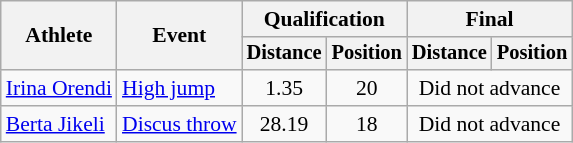<table class=wikitable style="font-size:90%">
<tr>
<th rowspan="2">Athlete</th>
<th rowspan="2">Event</th>
<th colspan="2">Qualification</th>
<th colspan="2">Final</th>
</tr>
<tr style="font-size:95%">
<th>Distance</th>
<th>Position</th>
<th>Distance</th>
<th>Position</th>
</tr>
<tr align=center>
<td align=left><a href='#'>Irina Orendi</a></td>
<td align=left><a href='#'>High jump</a></td>
<td>1.35</td>
<td>20</td>
<td colspan=2>Did not advance</td>
</tr>
<tr align=center>
<td align=left><a href='#'>Berta Jikeli</a></td>
<td align=left rowspan=2><a href='#'>Discus throw</a></td>
<td>28.19</td>
<td>18</td>
<td colspan=2>Did not advance</td>
</tr>
</table>
